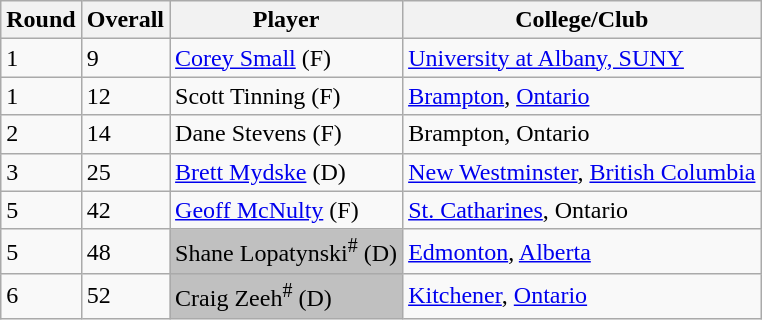<table class="wikitable">
<tr>
<th>Round</th>
<th>Overall</th>
<th>Player</th>
<th>College/Club</th>
</tr>
<tr>
<td>1</td>
<td>9</td>
<td><a href='#'>Corey Small</a> (F)</td>
<td><a href='#'>University at Albany, SUNY</a></td>
</tr>
<tr>
<td>1</td>
<td>12</td>
<td>Scott Tinning (F)</td>
<td><a href='#'>Brampton</a>, <a href='#'>Ontario</a></td>
</tr>
<tr>
<td>2</td>
<td>14</td>
<td>Dane Stevens (F)</td>
<td>Brampton, Ontario</td>
</tr>
<tr>
<td>3</td>
<td>25</td>
<td><a href='#'>Brett Mydske</a> (D)</td>
<td><a href='#'>New Westminster</a>, <a href='#'>British Columbia</a></td>
</tr>
<tr>
<td>5</td>
<td>42</td>
<td><a href='#'>Geoff McNulty</a> (F)</td>
<td><a href='#'>St. Catharines</a>, Ontario</td>
</tr>
<tr>
<td>5</td>
<td>48</td>
<td bgcolor="#C0C0C0">Shane Lopatynski<sup>#</sup> (D)</td>
<td><a href='#'>Edmonton</a>, <a href='#'>Alberta</a></td>
</tr>
<tr>
<td>6</td>
<td>52</td>
<td bgcolor="#C0C0C0">Craig Zeeh<sup>#</sup> (D)</td>
<td><a href='#'>Kitchener</a>, <a href='#'>Ontario</a></td>
</tr>
</table>
